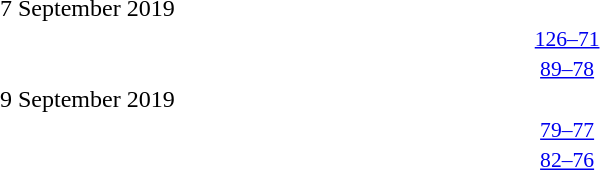<table style="width:100%;" cellspacing="1">
<tr>
<th width=25%></th>
<th width=2%></th>
<th width=6%></th>
<th width=2%></th>
<th width=25%></th>
</tr>
<tr>
<td>7 September 2019</td>
</tr>
<tr style=font-size:90%>
<td align=right></td>
<td></td>
<td align=center><a href='#'>126–71</a></td>
<td></td>
<td></td>
<td></td>
</tr>
<tr style=font-size:90%>
<td align=right></td>
<td></td>
<td align=center><a href='#'>89–78</a></td>
<td></td>
<td></td>
<td></td>
</tr>
<tr>
<td>9 September 2019</td>
</tr>
<tr style=font-size:90%>
<td align=right></td>
<td></td>
<td align=center><a href='#'>79–77</a></td>
<td></td>
<td></td>
<td></td>
</tr>
<tr style=font-size:90%>
<td align=right></td>
<td></td>
<td align=center><a href='#'>82–76</a></td>
<td></td>
<td></td>
<td></td>
</tr>
</table>
